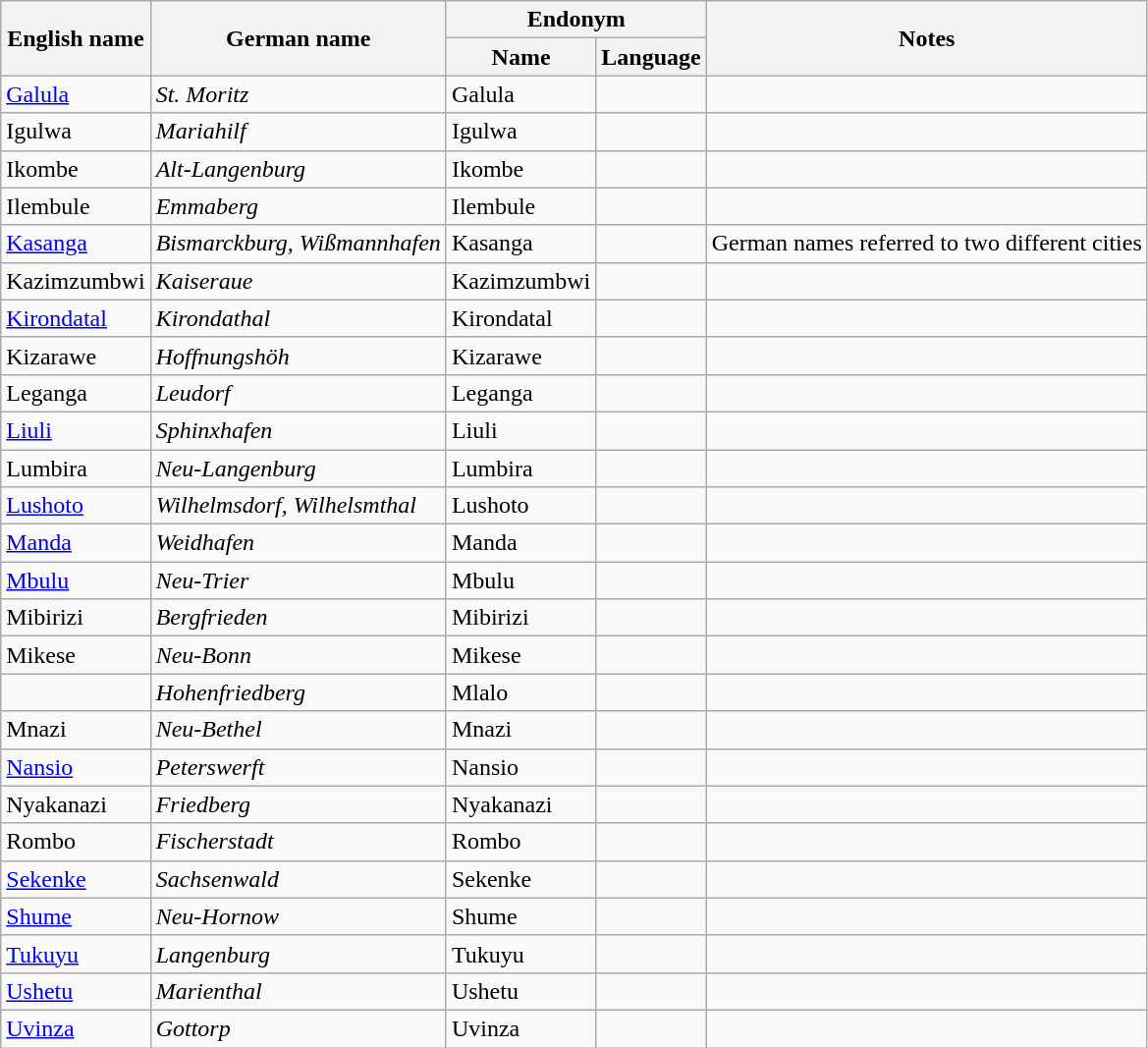<table class="wikitable sortable mw-collapsible">
<tr>
<th rowspan="2">English name</th>
<th rowspan="2">German name</th>
<th colspan="2">Endonym</th>
<th rowspan="2">Notes</th>
</tr>
<tr>
<th>Name</th>
<th>Language</th>
</tr>
<tr>
<td><a href='#'>Galula</a></td>
<td><em>St. Moritz</em></td>
<td>Galula</td>
<td></td>
<td></td>
</tr>
<tr>
<td>Igulwa</td>
<td><em>Mariahilf</em></td>
<td>Igulwa</td>
<td></td>
<td></td>
</tr>
<tr>
<td>Ikombe</td>
<td><em>Alt-Langenburg</em></td>
<td>Ikombe</td>
<td></td>
<td></td>
</tr>
<tr>
<td>Ilembule</td>
<td><em>Emmaberg</em></td>
<td>Ilembule</td>
<td></td>
<td></td>
</tr>
<tr>
<td><a href='#'>Kasanga</a></td>
<td><em>Bismarckburg, Wißmannhafen</em></td>
<td>Kasanga</td>
<td></td>
<td>German names referred to two different cities</td>
</tr>
<tr>
<td>Kazimzumbwi</td>
<td><em>Kaiseraue</em></td>
<td>Kazimzumbwi</td>
<td></td>
<td></td>
</tr>
<tr>
<td><a href='#'>Kirondatal</a></td>
<td><em>Kirondathal</em></td>
<td>Kirondatal</td>
<td></td>
<td></td>
</tr>
<tr>
<td>Kizarawe</td>
<td><em>Hoffnungshöh</em></td>
<td>Kizarawe</td>
<td></td>
<td></td>
</tr>
<tr>
<td>Leganga</td>
<td><em>Leudorf</em></td>
<td>Leganga</td>
<td></td>
<td></td>
</tr>
<tr>
<td><a href='#'>Liuli</a></td>
<td><em>Sphinxhafen</em></td>
<td>Liuli</td>
<td></td>
<td></td>
</tr>
<tr>
<td>Lumbira</td>
<td><em>Neu-Langenburg</em></td>
<td>Lumbira</td>
<td></td>
<td></td>
</tr>
<tr>
<td><a href='#'>Lushoto</a></td>
<td><em>Wilhelmsdorf, Wilhelsmthal</em></td>
<td>Lushoto</td>
<td></td>
<td></td>
</tr>
<tr>
<td><a href='#'>Manda</a></td>
<td><em>Weidhafen</em></td>
<td>Manda</td>
<td></td>
<td></td>
</tr>
<tr>
<td><a href='#'>Mbulu</a></td>
<td><em>Neu-Trier</em></td>
<td>Mbulu</td>
<td></td>
<td></td>
</tr>
<tr>
<td>Mibirizi</td>
<td><em>Bergfrieden</em></td>
<td>Mibirizi</td>
<td></td>
<td></td>
</tr>
<tr>
<td>Mikese</td>
<td><em>Neu-Bonn</em></td>
<td>Mikese</td>
<td></td>
<td></td>
</tr>
<tr>
<td></td>
<td><em>Hohenfriedberg</em></td>
<td>Mlalo</td>
<td></td>
<td></td>
</tr>
<tr>
<td>Mnazi</td>
<td><em>Neu-Bethel</em></td>
<td>Mnazi</td>
<td></td>
<td></td>
</tr>
<tr>
<td><a href='#'>Nansio</a></td>
<td><em>Peterswerft</em></td>
<td>Nansio</td>
<td></td>
<td></td>
</tr>
<tr>
<td>Nyakanazi</td>
<td><em>Friedberg</em></td>
<td>Nyakanazi</td>
<td></td>
<td></td>
</tr>
<tr>
<td>Rombo</td>
<td><em>Fischerstadt</em></td>
<td>Rombo</td>
<td></td>
<td></td>
</tr>
<tr>
<td><a href='#'>Sekenke</a></td>
<td><em>Sachsenwald</em></td>
<td>Sekenke</td>
<td></td>
<td></td>
</tr>
<tr>
<td><a href='#'>Shume</a></td>
<td><em>Neu-Hornow</em></td>
<td>Shume</td>
<td></td>
<td></td>
</tr>
<tr>
<td><a href='#'>Tukuyu</a></td>
<td><em>Langenburg</em></td>
<td>Tukuyu</td>
<td></td>
<td></td>
</tr>
<tr>
<td><a href='#'>Ushetu</a></td>
<td><em>Marienthal</em></td>
<td>Ushetu</td>
<td></td>
<td></td>
</tr>
<tr>
<td><a href='#'>Uvinza</a></td>
<td><em>Gottorp</em></td>
<td>Uvinza</td>
<td></td>
<td></td>
</tr>
</table>
